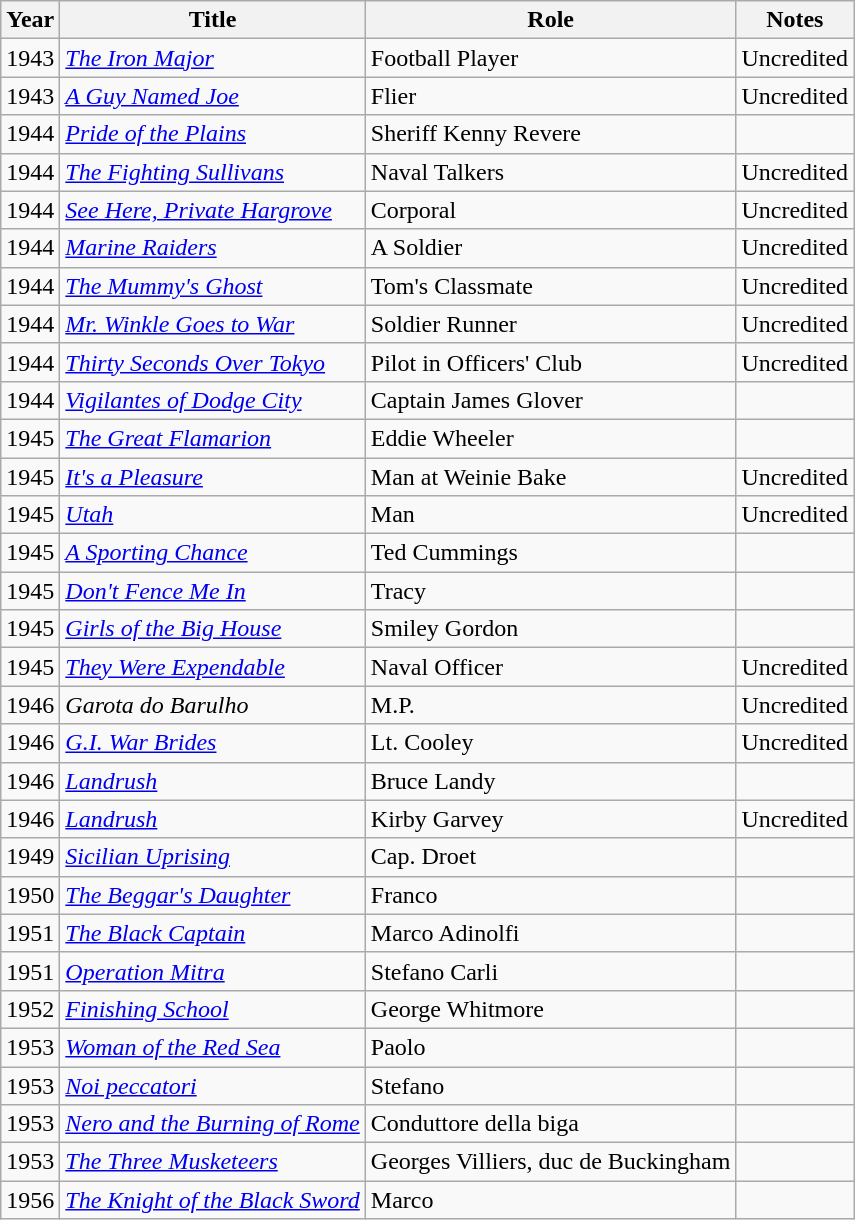<table class="wikitable">
<tr>
<th>Year</th>
<th>Title</th>
<th>Role</th>
<th>Notes</th>
</tr>
<tr>
<td>1943</td>
<td><em><a href='#'>The Iron Major</a></em></td>
<td>Football Player</td>
<td>Uncredited</td>
</tr>
<tr>
<td>1943</td>
<td><em><a href='#'>A Guy Named Joe</a></em></td>
<td>Flier</td>
<td>Uncredited</td>
</tr>
<tr>
<td>1944</td>
<td><em><a href='#'>Pride of the Plains</a></em></td>
<td>Sheriff Kenny Revere</td>
<td></td>
</tr>
<tr>
<td>1944</td>
<td><em><a href='#'>The Fighting Sullivans</a></em></td>
<td>Naval Talkers</td>
<td>Uncredited</td>
</tr>
<tr>
<td>1944</td>
<td><em><a href='#'>See Here, Private Hargrove</a></em></td>
<td>Corporal</td>
<td>Uncredited</td>
</tr>
<tr>
<td>1944</td>
<td><em><a href='#'>Marine Raiders</a></em></td>
<td>A Soldier</td>
<td>Uncredited</td>
</tr>
<tr>
<td>1944</td>
<td><em><a href='#'>The Mummy's Ghost</a></em></td>
<td>Tom's Classmate</td>
<td>Uncredited</td>
</tr>
<tr>
<td>1944</td>
<td><em><a href='#'>Mr. Winkle Goes to War</a></em></td>
<td>Soldier Runner</td>
<td>Uncredited</td>
</tr>
<tr>
<td>1944</td>
<td><em><a href='#'>Thirty Seconds Over Tokyo</a></em></td>
<td>Pilot in Officers' Club</td>
<td>Uncredited</td>
</tr>
<tr>
<td>1944</td>
<td><em><a href='#'>Vigilantes of Dodge City</a></em></td>
<td>Captain James Glover</td>
<td></td>
</tr>
<tr>
<td>1945</td>
<td><em><a href='#'>The Great Flamarion</a></em></td>
<td>Eddie Wheeler</td>
<td></td>
</tr>
<tr>
<td>1945</td>
<td><em><a href='#'>It's a Pleasure</a></em></td>
<td>Man at Weinie Bake</td>
<td>Uncredited</td>
</tr>
<tr>
<td>1945</td>
<td><em><a href='#'>Utah</a></em></td>
<td>Man</td>
<td>Uncredited</td>
</tr>
<tr>
<td>1945</td>
<td><em><a href='#'>A Sporting Chance</a></em></td>
<td>Ted Cummings</td>
<td></td>
</tr>
<tr>
<td>1945</td>
<td><em><a href='#'>Don't Fence Me In</a></em></td>
<td>Tracy</td>
<td></td>
</tr>
<tr>
<td>1945</td>
<td><em><a href='#'>Girls of the Big House</a></em></td>
<td>Smiley Gordon</td>
<td></td>
</tr>
<tr>
<td>1945</td>
<td><em><a href='#'>They Were Expendable</a></em></td>
<td>Naval Officer</td>
<td>Uncredited</td>
</tr>
<tr>
<td>1946</td>
<td><em>Garota do Barulho</em></td>
<td>M.P.</td>
<td>Uncredited</td>
</tr>
<tr>
<td>1946</td>
<td><em><a href='#'>G.I. War Brides</a></em></td>
<td>Lt. Cooley</td>
<td>Uncredited</td>
</tr>
<tr>
<td>1946</td>
<td><em><a href='#'>Landrush</a></em></td>
<td>Bruce Landy</td>
<td></td>
</tr>
<tr>
<td>1946</td>
<td><em><a href='#'>Landrush</a></em></td>
<td>Kirby Garvey</td>
<td>Uncredited</td>
</tr>
<tr>
<td>1949</td>
<td><em><a href='#'>Sicilian Uprising</a></em></td>
<td>Cap. Droet</td>
<td></td>
</tr>
<tr>
<td>1950</td>
<td><em><a href='#'>The Beggar's Daughter</a></em></td>
<td>Franco</td>
<td></td>
</tr>
<tr>
<td>1951</td>
<td><em><a href='#'>The Black Captain</a></em></td>
<td>Marco Adinolfi</td>
<td></td>
</tr>
<tr>
<td>1951</td>
<td><em><a href='#'>Operation Mitra</a></em></td>
<td>Stefano Carli</td>
<td></td>
</tr>
<tr>
<td>1952</td>
<td><em><a href='#'>Finishing School</a></em></td>
<td>George Whitmore</td>
<td></td>
</tr>
<tr>
<td>1953</td>
<td><em><a href='#'>Woman of the Red Sea</a></em></td>
<td>Paolo</td>
<td></td>
</tr>
<tr>
<td>1953</td>
<td><em><a href='#'>Noi peccatori</a></em></td>
<td>Stefano</td>
<td></td>
</tr>
<tr>
<td>1953</td>
<td><em><a href='#'>Nero and the Burning of Rome</a></em></td>
<td>Conduttore della biga</td>
<td></td>
</tr>
<tr>
<td>1953</td>
<td><em><a href='#'>The Three Musketeers</a></em></td>
<td>Georges Villiers, duc de Buckingham</td>
<td></td>
</tr>
<tr>
<td>1956</td>
<td><em><a href='#'>The Knight of the Black Sword</a></em></td>
<td>Marco</td>
<td></td>
</tr>
</table>
